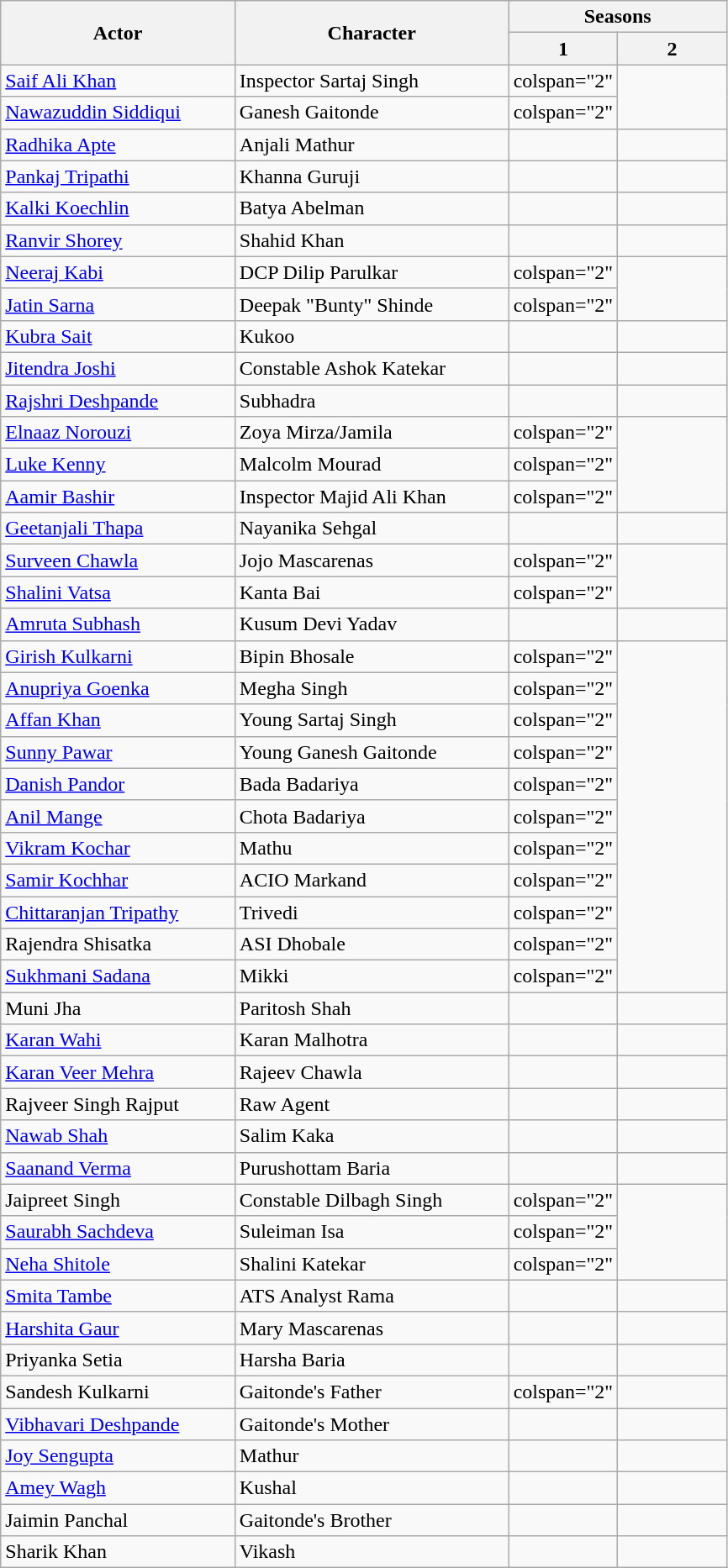<table class="wikitable">
<tr>
<th rowspan="2">Actor</th>
<th rowspan="2">Character</th>
<th colspan="2">Seasons</th>
</tr>
<tr>
<th style="width:15%;">1</th>
<th style="width:15%;">2</th>
</tr>
<tr>
<td><a href='#'>Saif Ali Khan</a></td>
<td>Inspector Sartaj Singh</td>
<td>colspan="2" </td>
</tr>
<tr>
<td><a href='#'>Nawazuddin Siddiqui</a></td>
<td>Ganesh Gaitonde</td>
<td>colspan="2" </td>
</tr>
<tr>
<td><a href='#'>Radhika Apte</a></td>
<td>Anjali Mathur</td>
<td></td>
<td></td>
</tr>
<tr>
<td><a href='#'>Pankaj Tripathi</a></td>
<td>Khanna Guruji</td>
<td></td>
<td></td>
</tr>
<tr>
<td><a href='#'>Kalki Koechlin</a></td>
<td>Batya Abelman</td>
<td></td>
<td></td>
</tr>
<tr>
<td><a href='#'>Ranvir Shorey</a></td>
<td>Shahid Khan</td>
<td></td>
<td></td>
</tr>
<tr>
<td><a href='#'>Neeraj Kabi</a></td>
<td>DCP Dilip Parulkar</td>
<td>colspan="2" </td>
</tr>
<tr>
<td><a href='#'>Jatin Sarna</a></td>
<td>Deepak "Bunty" Shinde</td>
<td>colspan="2" </td>
</tr>
<tr>
<td><a href='#'>Kubra Sait</a></td>
<td>Kukoo</td>
<td></td>
<td></td>
</tr>
<tr>
<td><a href='#'>Jitendra Joshi</a></td>
<td>Constable Ashok Katekar</td>
<td></td>
<td></td>
</tr>
<tr>
<td><a href='#'>Rajshri Deshpande</a></td>
<td>Subhadra</td>
<td></td>
<td></td>
</tr>
<tr>
<td><a href='#'>Elnaaz Norouzi</a></td>
<td>Zoya Mirza/Jamila</td>
<td>colspan="2" </td>
</tr>
<tr>
<td><a href='#'>Luke Kenny</a></td>
<td>Malcolm Mourad</td>
<td>colspan="2" </td>
</tr>
<tr>
<td><a href='#'>Aamir Bashir</a></td>
<td>Inspector Majid Ali Khan</td>
<td>colspan="2" </td>
</tr>
<tr>
<td><a href='#'>Geetanjali Thapa</a></td>
<td>Nayanika Sehgal</td>
<td></td>
<td></td>
</tr>
<tr>
<td><a href='#'>Surveen Chawla</a></td>
<td>Jojo Mascarenas</td>
<td>colspan="2" </td>
</tr>
<tr>
<td><a href='#'>Shalini Vatsa</a></td>
<td>Kanta Bai</td>
<td>colspan="2" </td>
</tr>
<tr>
<td><a href='#'>Amruta Subhash</a></td>
<td>Kusum Devi Yadav</td>
<td></td>
<td></td>
</tr>
<tr>
<td><a href='#'>Girish Kulkarni</a></td>
<td>Bipin Bhosale</td>
<td>colspan="2" </td>
</tr>
<tr>
<td><a href='#'>Anupriya Goenka</a></td>
<td>Megha Singh</td>
<td>colspan="2" </td>
</tr>
<tr>
<td><a href='#'>Affan Khan</a></td>
<td>Young Sartaj Singh</td>
<td>colspan="2" </td>
</tr>
<tr>
<td><a href='#'>Sunny Pawar</a></td>
<td>Young Ganesh Gaitonde</td>
<td>colspan="2" </td>
</tr>
<tr>
<td><a href='#'>Danish Pandor</a></td>
<td>Bada Badariya</td>
<td>colspan="2" </td>
</tr>
<tr>
<td><a href='#'>Anil Mange</a></td>
<td>Chota Badariya</td>
<td>colspan="2" </td>
</tr>
<tr>
<td><a href='#'>Vikram Kochar</a></td>
<td>Mathu</td>
<td>colspan="2" </td>
</tr>
<tr>
<td><a href='#'>Samir Kochhar</a></td>
<td>ACIO Markand</td>
<td>colspan="2" </td>
</tr>
<tr>
<td><a href='#'>Chittaranjan Tripathy</a></td>
<td>Trivedi</td>
<td>colspan="2" </td>
</tr>
<tr>
<td>Rajendra Shisatka</td>
<td>ASI Dhobale</td>
<td>colspan="2" </td>
</tr>
<tr>
<td><a href='#'>Sukhmani Sadana</a></td>
<td>Mikki</td>
<td>colspan="2" </td>
</tr>
<tr>
<td>Muni Jha</td>
<td>Paritosh Shah</td>
<td></td>
<td></td>
</tr>
<tr>
<td><a href='#'>Karan Wahi</a></td>
<td>Karan Malhotra</td>
<td></td>
<td></td>
</tr>
<tr>
<td><a href='#'>Karan Veer Mehra</a></td>
<td>Rajeev Chawla</td>
<td></td>
<td></td>
</tr>
<tr>
<td>Rajveer Singh Rajput</td>
<td>Raw Agent</td>
<td></td>
<td></td>
</tr>
<tr>
<td><a href='#'>Nawab Shah</a></td>
<td>Salim Kaka</td>
<td></td>
<td></td>
</tr>
<tr>
<td><a href='#'>Saanand Verma</a></td>
<td>Purushottam Baria</td>
<td></td>
<td></td>
</tr>
<tr>
<td>Jaipreet Singh</td>
<td>Constable Dilbagh Singh</td>
<td>colspan="2" </td>
</tr>
<tr>
<td><a href='#'>Saurabh Sachdeva</a></td>
<td>Suleiman Isa</td>
<td>colspan="2" </td>
</tr>
<tr>
<td><a href='#'>Neha Shitole</a></td>
<td>Shalini Katekar</td>
<td>colspan="2" </td>
</tr>
<tr>
<td><a href='#'>Smita Tambe</a></td>
<td>ATS Analyst Rama</td>
<td></td>
<td></td>
</tr>
<tr>
<td><a href='#'>Harshita Gaur</a></td>
<td>Mary Mascarenas</td>
<td></td>
<td></td>
</tr>
<tr>
<td>Priyanka Setia</td>
<td>Harsha Baria</td>
<td></td>
<td></td>
</tr>
<tr>
<td>Sandesh Kulkarni</td>
<td>Gaitonde's Father</td>
<td>colspan="2" </td>
</tr>
<tr>
<td><a href='#'>Vibhavari Deshpande</a></td>
<td>Gaitonde's Mother</td>
<td></td>
<td></td>
</tr>
<tr>
<td><a href='#'>Joy Sengupta</a></td>
<td>Mathur</td>
<td></td>
<td></td>
</tr>
<tr>
<td><a href='#'>Amey Wagh</a></td>
<td>Kushal</td>
<td></td>
<td></td>
</tr>
<tr>
<td>Jaimin Panchal</td>
<td>Gaitonde's Brother</td>
<td></td>
<td></td>
</tr>
<tr>
<td>Sharik Khan</td>
<td>Vikash</td>
<td></td>
<td></td>
</tr>
</table>
